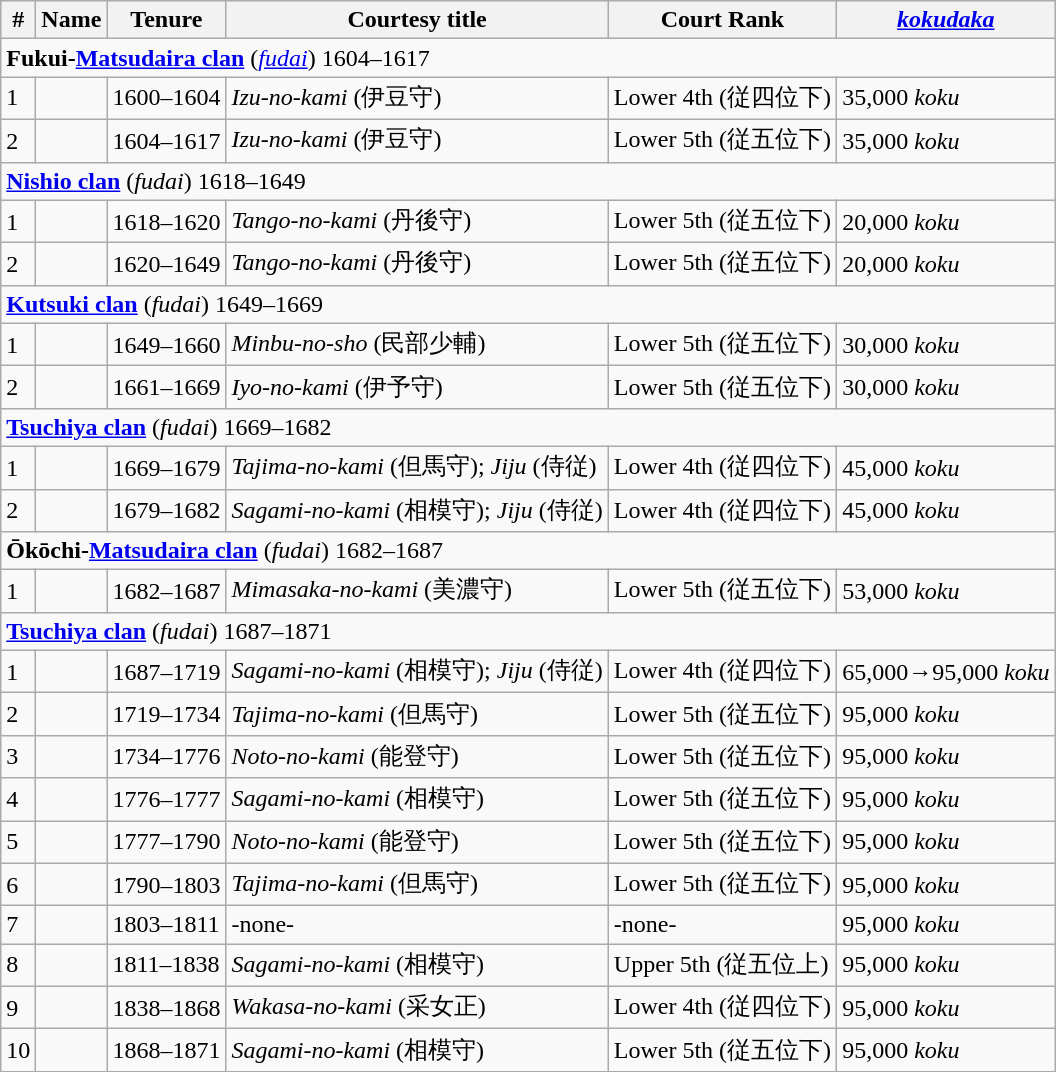<table class=wikitable>
<tr>
<th>#</th>
<th>Name</th>
<th>Tenure</th>
<th>Courtesy title</th>
<th>Court Rank</th>
<th><em><a href='#'>kokudaka</a></em></th>
</tr>
<tr>
<td colspan=6> <strong>Fukui-<a href='#'>Matsudaira clan</a></strong> (<em><a href='#'>fudai</a></em>) 1604–1617</td>
</tr>
<tr>
<td>1</td>
<td></td>
<td>1600–1604</td>
<td><em>Izu-no-kami</em> (伊豆守)</td>
<td>Lower 4th  (従四位下)</td>
<td>35,000 <em>koku</em></td>
</tr>
<tr>
<td>2</td>
<td></td>
<td>1604–1617</td>
<td><em>Izu-no-kami</em> (伊豆守)</td>
<td>Lower 5th  (従五位下)</td>
<td>35,000 <em>koku</em></td>
</tr>
<tr>
<td colspan=6> <strong><a href='#'>Nishio clan</a></strong> (<em>fudai</em>) 1618–1649</td>
</tr>
<tr>
<td>1</td>
<td></td>
<td>1618–1620</td>
<td><em>Tango-no-kami</em> (丹後守)</td>
<td>Lower 5th  (従五位下)</td>
<td>20,000 <em>koku</em></td>
</tr>
<tr>
<td>2</td>
<td></td>
<td>1620–1649</td>
<td><em>Tango-no-kami</em> (丹後守)</td>
<td>Lower 5th  (従五位下)</td>
<td>20,000 <em>koku</em></td>
</tr>
<tr>
<td colspan=6> <strong><a href='#'>Kutsuki clan</a></strong> (<em>fudai</em>) 1649–1669</td>
</tr>
<tr>
<td>1</td>
<td></td>
<td>1649–1660</td>
<td><em>Minbu-no-sho</em> (民部少輔)</td>
<td>Lower 5th  (従五位下)</td>
<td>30,000 <em>koku</em></td>
</tr>
<tr>
<td>2</td>
<td></td>
<td>1661–1669</td>
<td><em>Iyo-no-kami</em> (伊予守)</td>
<td>Lower 5th  (従五位下)</td>
<td>30,000 <em>koku</em></td>
</tr>
<tr>
<td colspan=6> <strong><a href='#'>Tsuchiya clan</a></strong> (<em>fudai</em>) 1669–1682</td>
</tr>
<tr>
<td>1</td>
<td></td>
<td>1669–1679</td>
<td><em>Tajima-no-kami</em> (但馬守); <em>Jiju</em> (侍従)</td>
<td>Lower 4th  (従四位下)</td>
<td>45,000 <em>koku</em></td>
</tr>
<tr>
<td>2</td>
<td></td>
<td>1679–1682</td>
<td><em>Sagami-no-kami</em> (相模守); <em>Jiju</em> (侍従)</td>
<td>Lower 4th  (従四位下)</td>
<td>45,000 <em>koku</em></td>
</tr>
<tr>
<td colspan=6> <strong>Ōkōchi-<a href='#'>Matsudaira clan</a></strong> (<em>fudai</em>) 1682–1687</td>
</tr>
<tr>
<td>1</td>
<td></td>
<td>1682–1687</td>
<td><em>Mimasaka-no-kami</em> (美濃守)</td>
<td>Lower 5th  (従五位下)</td>
<td>53,000 <em>koku</em></td>
</tr>
<tr>
<td colspan=6> <strong><a href='#'>Tsuchiya clan</a></strong> (<em>fudai</em>) 1687–1871</td>
</tr>
<tr>
<td>1</td>
<td></td>
<td>1687–1719</td>
<td><em>Sagami-no-kami</em> (相模守); <em>Jiju</em> (侍従)</td>
<td>Lower 4th  (従四位下)</td>
<td>65,000→95,000 <em>koku</em></td>
</tr>
<tr>
<td>2</td>
<td></td>
<td>1719–1734</td>
<td><em>Tajima-no-kami</em> (但馬守)</td>
<td>Lower 5th  (従五位下)</td>
<td>95,000 <em>koku</em></td>
</tr>
<tr>
<td>3</td>
<td></td>
<td>1734–1776</td>
<td><em>Noto-no-kami</em> (能登守)</td>
<td>Lower 5th  (従五位下)</td>
<td>95,000 <em>koku</em></td>
</tr>
<tr>
<td>4</td>
<td></td>
<td>1776–1777</td>
<td><em>Sagami-no-kami</em> (相模守)</td>
<td>Lower 5th  (従五位下)</td>
<td>95,000 <em>koku</em></td>
</tr>
<tr>
<td>5</td>
<td></td>
<td>1777–1790</td>
<td><em>Noto-no-kami</em> (能登守)</td>
<td>Lower 5th  (従五位下)</td>
<td>95,000 <em>koku</em></td>
</tr>
<tr>
<td>6</td>
<td></td>
<td>1790–1803</td>
<td><em>Tajima-no-kami</em> (但馬守)</td>
<td>Lower 5th  (従五位下)</td>
<td>95,000 <em>koku</em></td>
</tr>
<tr>
<td>7</td>
<td></td>
<td>1803–1811</td>
<td>-none-</td>
<td>-none-</td>
<td>95,000 <em>koku</em></td>
</tr>
<tr>
<td>8</td>
<td></td>
<td>1811–1838</td>
<td><em>Sagami-no-kami</em> (相模守)</td>
<td>Upper 5th (従五位上)</td>
<td>95,000 <em>koku</em></td>
</tr>
<tr>
<td>9</td>
<td></td>
<td>1838–1868</td>
<td><em>Wakasa-no-kami</em> (采女正)</td>
<td>Lower 4th  (従四位下)</td>
<td>95,000 <em>koku</em></td>
</tr>
<tr>
<td>10</td>
<td></td>
<td>1868–1871</td>
<td><em>Sagami-no-kami</em> (相模守)</td>
<td>Lower 5th  (従五位下)</td>
<td>95,000 <em>koku</em></td>
</tr>
<tr>
</tr>
</table>
